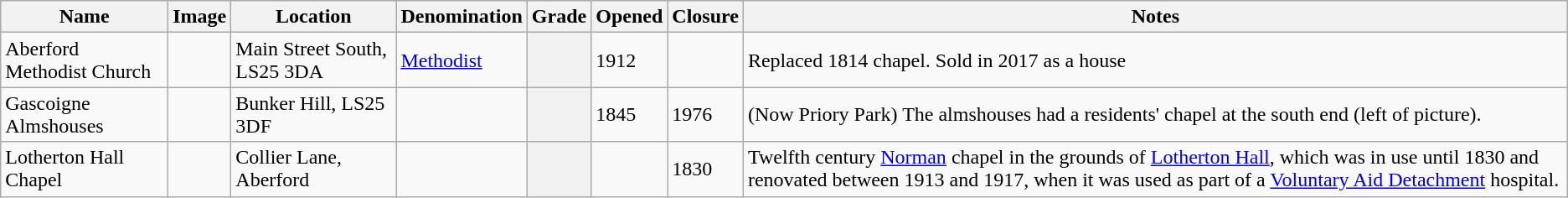<table class="wikitable sortable">
<tr>
<th>Name</th>
<th class="unsortable">Image</th>
<th>Location</th>
<th>Denomination</th>
<th>Grade</th>
<th>Opened</th>
<th>Closure</th>
<th class="unsortable">Notes</th>
</tr>
<tr>
<td>Aberford Methodist Church</td>
<td></td>
<td>Main Street South, LS25 3DA</td>
<td><a href='#'>Methodist</a></td>
<th></th>
<td>1912</td>
<td></td>
<td>Replaced 1814 chapel. Sold in 2017 as a house</td>
</tr>
<tr>
<td>Gascoigne Almshouses</td>
<td></td>
<td>Bunker Hill, LS25 3DF</td>
<td></td>
<th></th>
<td>1845</td>
<td>1976</td>
<td>(Now Priory Park) The almshouses had a residents' chapel at the south end (left of picture).</td>
</tr>
<tr>
<td>Lotherton Hall Chapel</td>
<td></td>
<td>Collier Lane, Aberford</td>
<td></td>
<th></th>
<td></td>
<td>1830</td>
<td>Twelfth century <a href='#'>Norman</a> chapel in the grounds of <a href='#'>Lotherton Hall</a>, which was in use until 1830 and renovated between 1913 and 1917, when it was used as part of a <a href='#'>Voluntary Aid Detachment</a> hospital.</td>
</tr>
</table>
